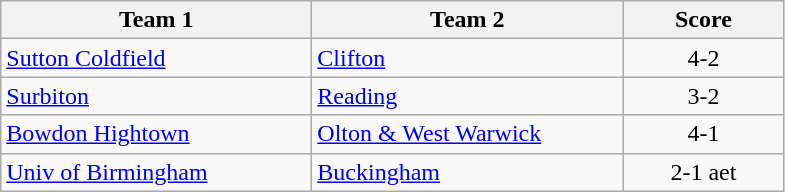<table class="wikitable" style="font-size: 100%">
<tr>
<th width=200>Team 1</th>
<th width=200>Team 2</th>
<th width=100>Score</th>
</tr>
<tr>
<td><a href='#'>Sutton Coldfield</a></td>
<td><a href='#'>Clifton</a></td>
<td align=center>4-2</td>
</tr>
<tr>
<td><a href='#'>Surbiton</a></td>
<td><a href='#'>Reading</a></td>
<td align=center>3-2</td>
</tr>
<tr>
<td><a href='#'>Bowdon Hightown</a></td>
<td><a href='#'>Olton & West Warwick</a></td>
<td align=center>4-1</td>
</tr>
<tr>
<td><a href='#'>Univ of Birmingham</a></td>
<td><a href='#'>Buckingham</a></td>
<td align=center>2-1 aet</td>
</tr>
</table>
